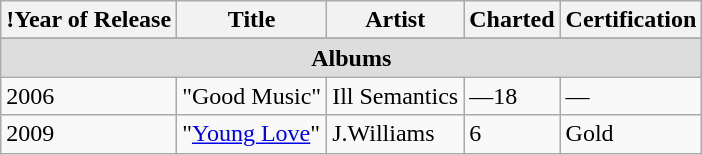<table class="wikitable">
<tr>
<th>!Year of Release</th>
<th>Title</th>
<th>Artist</th>
<th>Charted</th>
<th>Certification</th>
</tr>
<tr>
</tr>
<tr bgcolor="#DDDDDD">
<td colspan=7 align=center><strong>Albums</strong></td>
</tr>
<tr>
<td>2006</td>
<td>"Good Music"</td>
<td>Ill Semantics</td>
<td>—18</td>
<td>—</td>
</tr>
<tr>
<td>2009</td>
<td>"<a href='#'>Young Love</a>"</td>
<td>J.Williams</td>
<td>6</td>
<td>Gold</td>
</tr>
</table>
